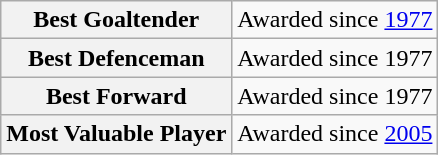<table class="wikitable">
<tr>
<th>Best Goaltender</th>
<td>Awarded since <a href='#'>1977</a></td>
</tr>
<tr>
<th>Best Defenceman</th>
<td>Awarded since 1977</td>
</tr>
<tr>
<th>Best Forward</th>
<td>Awarded since 1977</td>
</tr>
<tr>
<th>Most Valuable Player</th>
<td>Awarded since <a href='#'>2005</a></td>
</tr>
</table>
